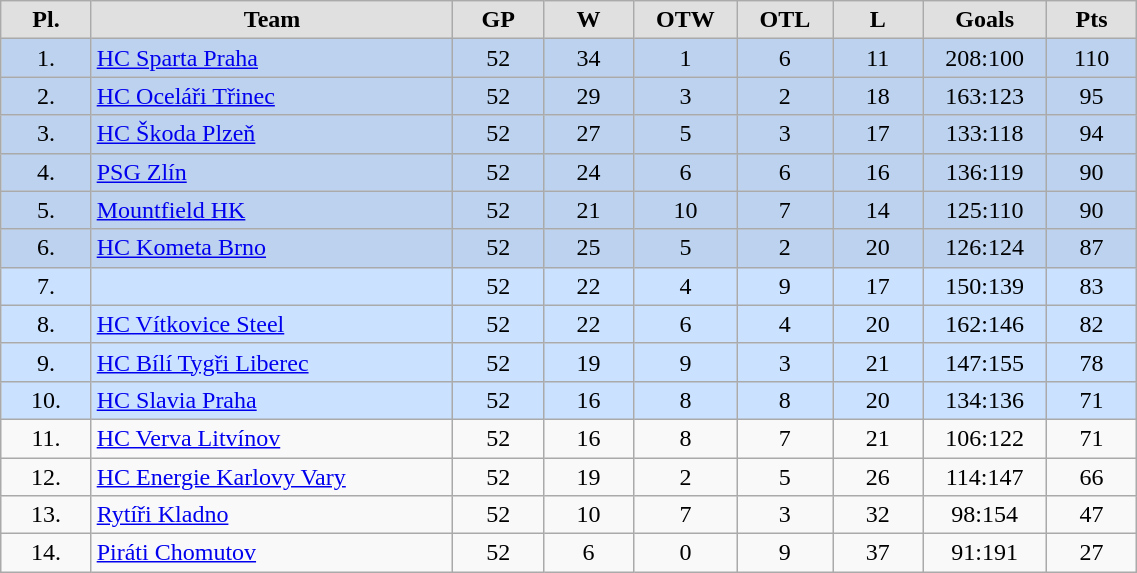<table class="wikitable" style="width:60%; text-align: center">
<tr style="font-weight:bold; background-color:#e0e0e0">
<td width="5%">Pl.</td>
<td width="20%">Team</td>
<td width="5%">GP</td>
<td width="5%">W</td>
<td width="5%">OTW</td>
<td width="5%">OTL</td>
<td width="5%">L</td>
<td width="5%">Goals</td>
<td width="5%">Pts</td>
</tr>
<tr style="background-color:#BCD2EE">
<td>1.</td>
<td style="text-align: left"><a href='#'>HC Sparta Praha</a></td>
<td>52</td>
<td>34</td>
<td>1</td>
<td>6</td>
<td>11</td>
<td>208:100</td>
<td>110</td>
</tr>
<tr style="background-color:#BCD2EE">
<td>2.</td>
<td style="text-align: left"><a href='#'>HC Oceláři Třinec</a></td>
<td>52</td>
<td>29</td>
<td>3</td>
<td>2</td>
<td>18</td>
<td>163:123</td>
<td>95</td>
</tr>
<tr style="background-color:#BCD2EE">
<td>3.</td>
<td style="text-align: left"><a href='#'>HC Škoda Plzeň</a></td>
<td>52</td>
<td>27</td>
<td>5</td>
<td>3</td>
<td>17</td>
<td>133:118</td>
<td>94</td>
</tr>
<tr style="background-color:#BCD2EE">
<td>4.</td>
<td style="text-align: left"><a href='#'>PSG Zlín</a></td>
<td>52</td>
<td>24</td>
<td>6</td>
<td>6</td>
<td>16</td>
<td>136:119</td>
<td>90</td>
</tr>
<tr style="background-color:#BCD2EE">
<td>5.</td>
<td style="text-align: left"><a href='#'>Mountfield HK</a></td>
<td>52</td>
<td>21</td>
<td>10</td>
<td>7</td>
<td>14</td>
<td>125:110</td>
<td>90</td>
</tr>
<tr style="background-color:#BCD2EE">
<td>6.</td>
<td style="text-align: left"><a href='#'>HC Kometa Brno</a></td>
<td>52</td>
<td>25</td>
<td>5</td>
<td>2</td>
<td>20</td>
<td>126:124</td>
<td>87</td>
</tr>
<tr style="background-color:#CAE1FF">
<td>7.</td>
<td style="text-align: left"></td>
<td>52</td>
<td>22</td>
<td>4</td>
<td>9</td>
<td>17</td>
<td>150:139</td>
<td>83</td>
</tr>
<tr style="background-color:#CAE1FF">
<td>8.</td>
<td style="text-align: left"><a href='#'>HC Vítkovice Steel</a></td>
<td>52</td>
<td>22</td>
<td>6</td>
<td>4</td>
<td>20</td>
<td>162:146</td>
<td>82</td>
</tr>
<tr style="background-color:#CAE1FF">
<td>9.</td>
<td style="text-align: left"><a href='#'>HC Bílí Tygři Liberec</a></td>
<td>52</td>
<td>19</td>
<td>9</td>
<td>3</td>
<td>21</td>
<td>147:155</td>
<td>78</td>
</tr>
<tr style="background-color:#CAE1FF">
<td>10.</td>
<td style="text-align: left"><a href='#'>HC Slavia Praha</a></td>
<td>52</td>
<td>16</td>
<td>8</td>
<td>8</td>
<td>20</td>
<td>134:136</td>
<td>71</td>
</tr>
<tr>
<td>11.</td>
<td style="text-align: left"><a href='#'>HC Verva Litvínov</a></td>
<td>52</td>
<td>16</td>
<td>8</td>
<td>7</td>
<td>21</td>
<td>106:122</td>
<td>71</td>
</tr>
<tr>
<td>12.</td>
<td style="text-align: left"><a href='#'>HC Energie Karlovy Vary</a></td>
<td>52</td>
<td>19</td>
<td>2</td>
<td>5</td>
<td>26</td>
<td>114:147</td>
<td>66</td>
</tr>
<tr>
<td>13.</td>
<td style="text-align: left"><a href='#'>Rytíři Kladno</a></td>
<td>52</td>
<td>10</td>
<td>7</td>
<td>3</td>
<td>32</td>
<td>98:154</td>
<td>47</td>
</tr>
<tr>
<td>14.</td>
<td style="text-align: left"><a href='#'>Piráti Chomutov</a></td>
<td>52</td>
<td>6</td>
<td>0</td>
<td>9</td>
<td>37</td>
<td>91:191</td>
<td>27</td>
</tr>
</table>
